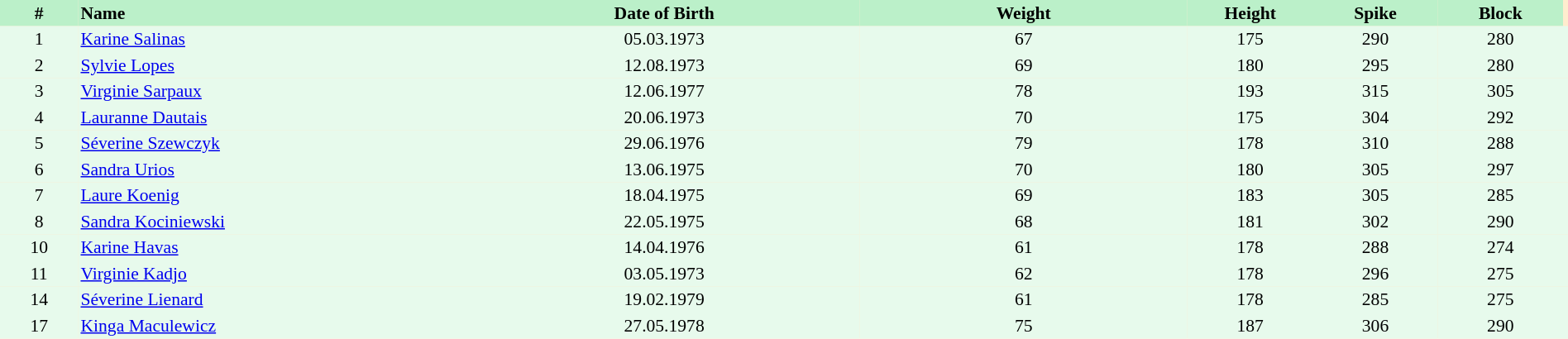<table border=0 cellpadding=2 cellspacing=0  |- bgcolor=#FFECCE style="text-align:center; font-size:90%;" width=100%>
<tr bgcolor=#BBF0C9>
<th width=5%>#</th>
<th width=25% align=left>Name</th>
<th width=25%>Date of Birth</th>
<th width=21%>Weight</th>
<th width=8%>Height</th>
<th width=8%>Spike</th>
<th width=8%>Block</th>
</tr>
<tr bgcolor=#E7FAEC>
<td>1</td>
<td align=left><a href='#'>Karine Salinas</a></td>
<td>05.03.1973</td>
<td>67</td>
<td>175</td>
<td>290</td>
<td>280</td>
<td></td>
</tr>
<tr bgcolor=#E7FAEC>
<td>2</td>
<td align=left><a href='#'>Sylvie Lopes</a></td>
<td>12.08.1973</td>
<td>69</td>
<td>180</td>
<td>295</td>
<td>280</td>
<td></td>
</tr>
<tr bgcolor=#E7FAEC>
<td>3</td>
<td align=left><a href='#'>Virginie Sarpaux</a></td>
<td>12.06.1977</td>
<td>78</td>
<td>193</td>
<td>315</td>
<td>305</td>
<td></td>
</tr>
<tr bgcolor=#E7FAEC>
<td>4</td>
<td align=left><a href='#'>Lauranne Dautais</a></td>
<td>20.06.1973</td>
<td>70</td>
<td>175</td>
<td>304</td>
<td>292</td>
<td></td>
</tr>
<tr bgcolor=#E7FAEC>
<td>5</td>
<td align=left><a href='#'>Séverine Szewczyk</a></td>
<td>29.06.1976</td>
<td>79</td>
<td>178</td>
<td>310</td>
<td>288</td>
<td></td>
</tr>
<tr bgcolor=#E7FAEC>
<td>6</td>
<td align=left><a href='#'>Sandra Urios</a></td>
<td>13.06.1975</td>
<td>70</td>
<td>180</td>
<td>305</td>
<td>297</td>
<td></td>
</tr>
<tr bgcolor=#E7FAEC>
<td>7</td>
<td align=left><a href='#'>Laure Koenig</a></td>
<td>18.04.1975</td>
<td>69</td>
<td>183</td>
<td>305</td>
<td>285</td>
<td></td>
</tr>
<tr bgcolor=#E7FAEC>
<td>8</td>
<td align=left><a href='#'>Sandra Kociniewski</a></td>
<td>22.05.1975</td>
<td>68</td>
<td>181</td>
<td>302</td>
<td>290</td>
<td></td>
</tr>
<tr bgcolor=#E7FAEC>
<td>10</td>
<td align=left><a href='#'>Karine Havas</a></td>
<td>14.04.1976</td>
<td>61</td>
<td>178</td>
<td>288</td>
<td>274</td>
<td></td>
</tr>
<tr bgcolor=#E7FAEC>
<td>11</td>
<td align=left><a href='#'>Virginie Kadjo</a></td>
<td>03.05.1973</td>
<td>62</td>
<td>178</td>
<td>296</td>
<td>275</td>
<td></td>
</tr>
<tr bgcolor=#E7FAEC>
<td>14</td>
<td align=left><a href='#'>Séverine Lienard</a></td>
<td>19.02.1979</td>
<td>61</td>
<td>178</td>
<td>285</td>
<td>275</td>
<td></td>
</tr>
<tr bgcolor=#E7FAEC>
<td>17</td>
<td align=left><a href='#'>Kinga Maculewicz</a></td>
<td>27.05.1978</td>
<td>75</td>
<td>187</td>
<td>306</td>
<td>290</td>
<td></td>
</tr>
</table>
